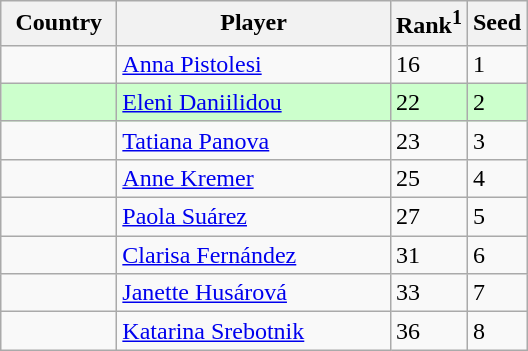<table class="sortable wikitable">
<tr>
<th width="70">Country</th>
<th width="175">Player</th>
<th>Rank<sup>1</sup></th>
<th>Seed</th>
</tr>
<tr>
<td></td>
<td><a href='#'>Anna Pistolesi</a></td>
<td>16</td>
<td>1</td>
</tr>
<tr style="background:#cfc;">
<td></td>
<td><a href='#'>Eleni Daniilidou</a></td>
<td>22</td>
<td>2</td>
</tr>
<tr>
<td></td>
<td><a href='#'>Tatiana Panova</a></td>
<td>23</td>
<td>3</td>
</tr>
<tr>
<td></td>
<td><a href='#'>Anne Kremer</a></td>
<td>25</td>
<td>4</td>
</tr>
<tr>
<td></td>
<td><a href='#'>Paola Suárez</a></td>
<td>27</td>
<td>5</td>
</tr>
<tr>
<td></td>
<td><a href='#'>Clarisa Fernández</a></td>
<td>31</td>
<td>6</td>
</tr>
<tr>
<td></td>
<td><a href='#'>Janette Husárová</a></td>
<td>33</td>
<td>7</td>
</tr>
<tr>
<td></td>
<td><a href='#'>Katarina Srebotnik</a></td>
<td>36</td>
<td>8</td>
</tr>
</table>
